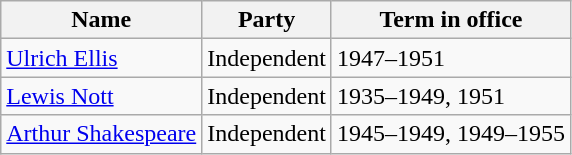<table class="wikitable sortable">
<tr>
<th><strong>Name</strong></th>
<th><strong>Party</strong></th>
<th><strong>Term in office</strong></th>
</tr>
<tr>
<td><a href='#'>Ulrich Ellis</a></td>
<td>Independent</td>
<td>1947–1951</td>
</tr>
<tr>
<td><a href='#'>Lewis Nott</a></td>
<td>Independent</td>
<td>1935–1949, 1951</td>
</tr>
<tr>
<td><a href='#'>Arthur Shakespeare</a></td>
<td>Independent</td>
<td>1945–1949, 1949–1955</td>
</tr>
</table>
